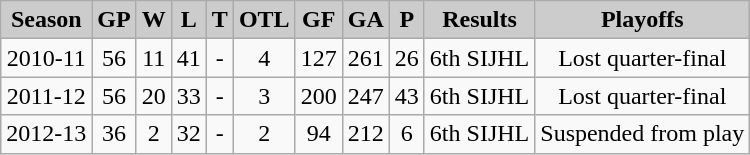<table class="wikitable">
<tr align="center"  bgcolor="#cccccc">
<td><strong>Season</strong></td>
<td><strong>GP</strong></td>
<td><strong>W</strong></td>
<td><strong>L</strong></td>
<td><strong>T</strong></td>
<td><strong>OTL</strong></td>
<td><strong>GF</strong></td>
<td><strong>GA</strong></td>
<td><strong>P</strong></td>
<td><strong>Results</strong></td>
<td><strong>Playoffs</strong></td>
</tr>
<tr align="center">
<td>2010-11</td>
<td>56</td>
<td>11</td>
<td>41</td>
<td>-</td>
<td>4</td>
<td>127</td>
<td>261</td>
<td>26</td>
<td>6th SIJHL</td>
<td>Lost quarter-final</td>
</tr>
<tr align="center">
<td>2011-12</td>
<td>56</td>
<td>20</td>
<td>33</td>
<td>-</td>
<td>3</td>
<td>200</td>
<td>247</td>
<td>43</td>
<td>6th SIJHL</td>
<td>Lost quarter-final</td>
</tr>
<tr align="center">
<td>2012-13</td>
<td>36</td>
<td>2</td>
<td>32</td>
<td>-</td>
<td>2</td>
<td>94</td>
<td>212</td>
<td>6</td>
<td>6th SIJHL</td>
<td>Suspended from play</td>
</tr>
</table>
